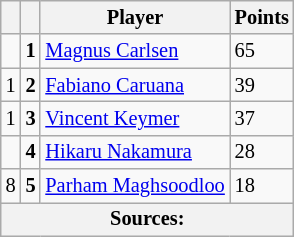<table class="wikitable" style="font-size: 85%;">
<tr>
<th scope="col"></th>
<th scope="col"></th>
<th scope="col">Player</th>
<th scope="col">Points</th>
</tr>
<tr>
<td align="left"></td>
<td align="center"><strong>1</strong></td>
<td> <a href='#'>Magnus Carlsen</a></td>
<td align="left">65</td>
</tr>
<tr>
<td align="left"> 1</td>
<td align="center"><strong>2</strong></td>
<td> <a href='#'>Fabiano Caruana</a></td>
<td align="left">39</td>
</tr>
<tr>
<td align="left"> 1</td>
<td align="center"><strong>3</strong></td>
<td> <a href='#'>Vincent Keymer</a></td>
<td align="left">37</td>
</tr>
<tr>
<td align="left"></td>
<td align="center"><strong>4</strong></td>
<td> <a href='#'>Hikaru Nakamura</a></td>
<td align="left">28</td>
</tr>
<tr>
<td align="left"> 8</td>
<td align="center"><strong>5</strong></td>
<td> <a href='#'>Parham Maghsoodloo</a></td>
<td align="left">18</td>
</tr>
<tr>
<th colspan=4>Sources:</th>
</tr>
</table>
